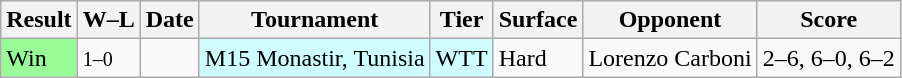<table class="wikitable">
<tr>
<th>Result</th>
<th class="W">W–L</th>
<th>Date</th>
<th>Tournament</th>
<th>Tier</th>
<th>Surface</th>
<th>Opponent</th>
<th class="unsortable">Score</th>
</tr>
<tr>
<td bgcolor=98fb98>Win</td>
<td><small>1–0</small></td>
<td></td>
<td style="background:#cffcff;">M15 Monastir, Tunisia</td>
<td style="background:#cffcff;">WTT</td>
<td>Hard</td>
<td> Lorenzo Carboni</td>
<td>2–6, 6–0, 6–2</td>
</tr>
</table>
